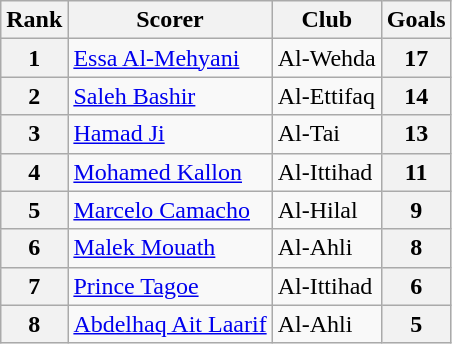<table class="wikitable" style="text-align:center">
<tr>
<th>Rank</th>
<th>Scorer</th>
<th>Club</th>
<th>Goals </th>
</tr>
<tr>
<th>1</th>
<td align="left"> <a href='#'>Essa Al-Mehyani</a></td>
<td align="left">Al-Wehda</td>
<th>17</th>
</tr>
<tr>
<th>2</th>
<td align="left"> <a href='#'>Saleh Bashir</a></td>
<td align="left">Al-Ettifaq</td>
<th>14</th>
</tr>
<tr>
<th>3</th>
<td align="left"> <a href='#'>Hamad Ji</a></td>
<td align="left">Al-Tai</td>
<th>13</th>
</tr>
<tr>
<th>4</th>
<td align="left"> <a href='#'>Mohamed Kallon</a></td>
<td align="left">Al-Ittihad</td>
<th>11</th>
</tr>
<tr>
<th>5</th>
<td align="left"> <a href='#'>Marcelo Camacho</a></td>
<td align="left">Al-Hilal</td>
<th>9</th>
</tr>
<tr>
<th>6</th>
<td align="left"> <a href='#'>Malek Mouath</a></td>
<td align="left">Al-Ahli</td>
<th>8</th>
</tr>
<tr>
<th>7</th>
<td align="left"> <a href='#'>Prince Tagoe</a></td>
<td align="left">Al-Ittihad</td>
<th>6</th>
</tr>
<tr>
<th>8</th>
<td align="left"> <a href='#'>Abdelhaq Ait Laarif</a></td>
<td align="left">Al-Ahli</td>
<th>5</th>
</tr>
</table>
